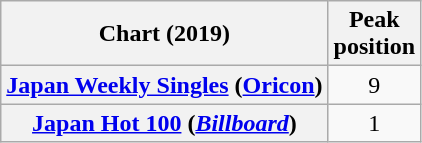<table class="wikitable sortable plainrowheaders" style="text-align:center">
<tr>
<th scope="col">Chart (2019)</th>
<th scope="col">Peak<br>position</th>
</tr>
<tr>
<th scope="row"><a href='#'>Japan Weekly Singles</a> (<a href='#'>Oricon</a>)</th>
<td>9</td>
</tr>
<tr>
<th scope="row"><a href='#'>Japan Hot 100</a> (<em><a href='#'>Billboard</a></em>)</th>
<td>1</td>
</tr>
</table>
